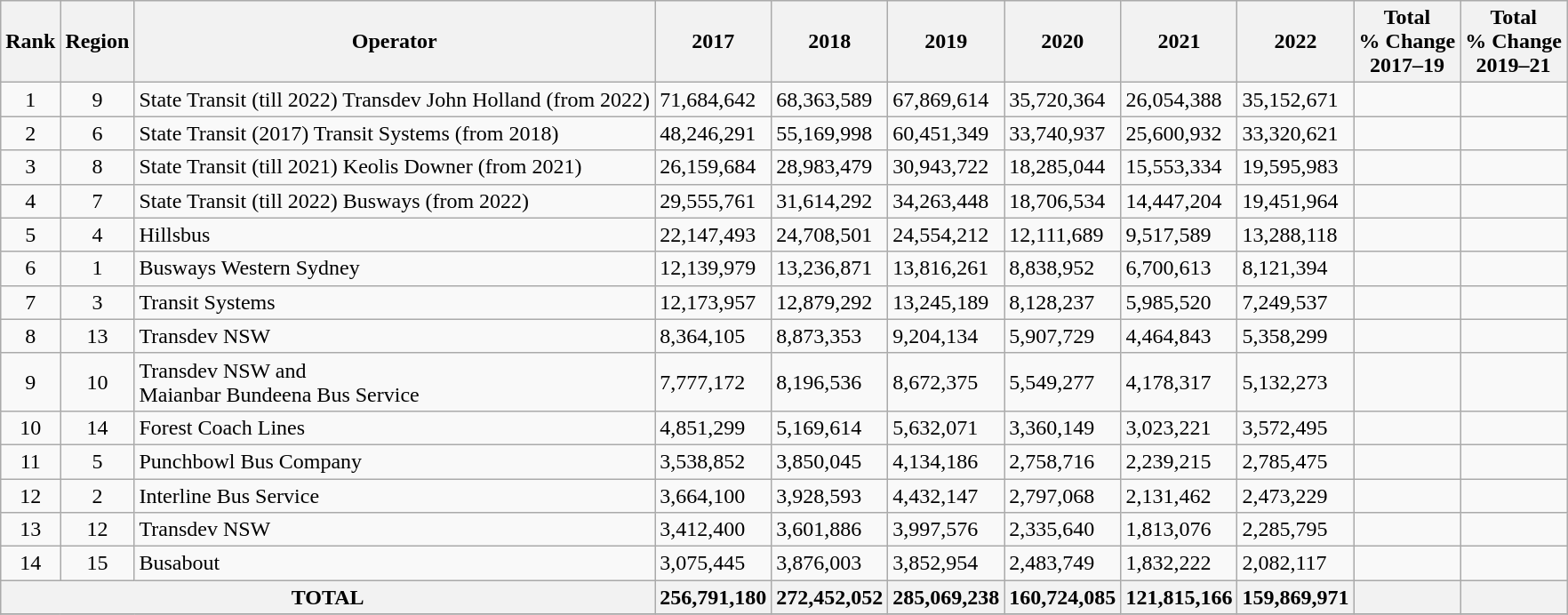<table class="wikitable sortable plainrowheaders" style="text-align: middle;">
<tr>
<th scope="col" data-sort-type="number">Rank</th>
<th scope="col" data-sort-type="number">Region</th>
<th scope="col">Operator</th>
<th scope="col" data-sort-type="number">2017</th>
<th scope="col" data-sort-type="number">2018</th>
<th scope="col" data-sort-type="number">2019</th>
<th scope="col" data-sort-type="number">2020 </th>
<th scope="col" data-sort-type="number">2021 </th>
<th scope="col" data-sort-type="number">2022</th>
<th scope="col" data-sort-type="number">Total <br> % Change <br> 2017–19</th>
<th scope="col" data-sort-type="number">Total <br> % Change <br> 2019–21</th>
</tr>
<tr>
<td align="center">1</td>
<td align="center">9</td>
<td>State Transit (till 2022) Transdev John Holland (from 2022)</td>
<td>71,684,642</td>
<td>68,363,589</td>
<td>67,869,614</td>
<td>35,720,364</td>
<td>26,054,388</td>
<td>35,152,671</td>
<td align="center"></td>
<td align="center"></td>
</tr>
<tr>
<td align="center">2</td>
<td align="center">6</td>
<td>State Transit (2017) Transit Systems (from 2018)</td>
<td>48,246,291</td>
<td>55,169,998</td>
<td>60,451,349</td>
<td>33,740,937</td>
<td>25,600,932</td>
<td>33,320,621</td>
<td align="center"></td>
<td align="center"></td>
</tr>
<tr>
<td align="center">3</td>
<td align="center">8</td>
<td>State Transit (till 2021) Keolis Downer (from 2021)</td>
<td>26,159,684</td>
<td>28,983,479</td>
<td>30,943,722</td>
<td>18,285,044</td>
<td>15,553,334</td>
<td>19,595,983</td>
<td align="center"></td>
<td align="center"></td>
</tr>
<tr>
<td align="center">4</td>
<td align="center">7</td>
<td>State Transit (till 2022) Busways (from 2022)</td>
<td>29,555,761</td>
<td>31,614,292</td>
<td>34,263,448</td>
<td>18,706,534</td>
<td>14,447,204</td>
<td>19,451,964</td>
<td align="center"></td>
<td align="center"></td>
</tr>
<tr>
<td align="center">5</td>
<td align="center">4</td>
<td>Hillsbus</td>
<td>22,147,493</td>
<td>24,708,501</td>
<td>24,554,212</td>
<td>12,111,689</td>
<td>9,517,589</td>
<td>13,288,118</td>
<td align="center"></td>
<td align="center"></td>
</tr>
<tr>
<td align="center">6</td>
<td align="center">1</td>
<td>Busways Western Sydney</td>
<td>12,139,979</td>
<td>13,236,871</td>
<td>13,816,261</td>
<td>8,838,952</td>
<td>6,700,613</td>
<td>8,121,394</td>
<td align="center"></td>
<td align="center"></td>
</tr>
<tr>
<td align="center">7</td>
<td align="center">3</td>
<td>Transit Systems</td>
<td>12,173,957</td>
<td>12,879,292</td>
<td>13,245,189</td>
<td>8,128,237</td>
<td>5,985,520</td>
<td>7,249,537</td>
<td align="center"></td>
<td align="center"></td>
</tr>
<tr>
<td align="center">8</td>
<td align="center">13</td>
<td>Transdev NSW</td>
<td>8,364,105</td>
<td>8,873,353</td>
<td>9,204,134</td>
<td>5,907,729</td>
<td>4,464,843</td>
<td>5,358,299</td>
<td align="center"></td>
<td align="center"></td>
</tr>
<tr>
<td align="center">9</td>
<td align="center">10</td>
<td>Transdev NSW and <br> Maianbar Bundeena Bus Service</td>
<td>7,777,172</td>
<td>8,196,536</td>
<td>8,672,375</td>
<td>5,549,277</td>
<td>4,178,317</td>
<td>5,132,273</td>
<td align="center"></td>
<td align="center"></td>
</tr>
<tr>
<td align="center">10</td>
<td align="center">14</td>
<td>Forest Coach Lines</td>
<td>4,851,299</td>
<td>5,169,614</td>
<td>5,632,071</td>
<td>3,360,149</td>
<td>3,023,221</td>
<td>3,572,495</td>
<td align="center"></td>
<td align="center"></td>
</tr>
<tr>
<td align="center">11</td>
<td align="center">5</td>
<td>Punchbowl Bus Company</td>
<td>3,538,852</td>
<td>3,850,045</td>
<td>4,134,186</td>
<td>2,758,716</td>
<td>2,239,215</td>
<td>2,785,475</td>
<td align="center"></td>
<td align="center"></td>
</tr>
<tr>
<td align="center">12</td>
<td align="center">2</td>
<td>Interline Bus Service</td>
<td>3,664,100</td>
<td>3,928,593</td>
<td>4,432,147</td>
<td>2,797,068</td>
<td>2,131,462</td>
<td>2,473,229</td>
<td align="center"></td>
<td align="center"></td>
</tr>
<tr>
<td align="center">13</td>
<td align="center">12</td>
<td>Transdev NSW</td>
<td>3,412,400</td>
<td>3,601,886</td>
<td>3,997,576</td>
<td>2,335,640</td>
<td>1,813,076</td>
<td>2,285,795</td>
<td align="center"></td>
<td align="center"></td>
</tr>
<tr>
<td align="center">14</td>
<td align="center">15</td>
<td>Busabout</td>
<td>3,075,445</td>
<td>3,876,003</td>
<td>3,852,954</td>
<td>2,483,749</td>
<td>1,832,222</td>
<td>2,082,117</td>
<td align="center"></td>
<td align="center"></td>
</tr>
<tr>
<th colspan="3" align="center" !>TOTAL</th>
<th>256,791,180</th>
<th>272,452,052</th>
<th>285,069,238</th>
<th>160,724,085</th>
<th>121,815,166</th>
<th>159,869,971</th>
<th align="center"></th>
<th align="center"></th>
</tr>
<tr>
</tr>
</table>
